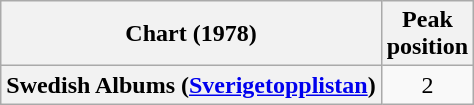<table class="wikitable plainrowheaders"  style="text-align:center">
<tr>
<th scope="col">Chart (1978)</th>
<th scope="col">Peak<br>position</th>
</tr>
<tr>
<th scope="row">Swedish Albums (<a href='#'>Sverigetopplistan</a>)</th>
<td align="center">2</td>
</tr>
</table>
